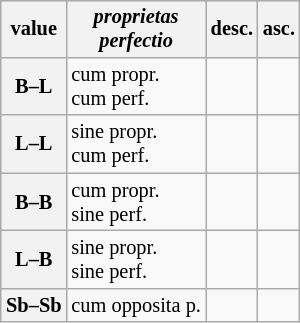<table class="wikitable" style="float:right; font-size: 85%; clear:right;">
<tr>
<th scope="column">value</th>
<th scope="column"><em>proprietas</em><br><em>perfectio</em></th>
<th scope="column">desc.</th>
<th scope="column">asc.</th>
</tr>
<tr>
<th scope="row">B–L</th>
<td>cum propr.<br>cum perf.</td>
<td></td>
<td></td>
</tr>
<tr>
<th scope="row">L–L</th>
<td>sine propr.<br>cum perf.</td>
<td></td>
<td></td>
</tr>
<tr>
<th scope="row">B–B</th>
<td>cum propr.<br>sine perf.</td>
<td></td>
<td></td>
</tr>
<tr>
<th scope="row">L–B</th>
<td>sine propr.<br>sine perf.</td>
<td></td>
<td></td>
</tr>
<tr>
<th scope="row">Sb–Sb</th>
<td>cum opposita p.</td>
<td></td>
<td></td>
</tr>
</table>
